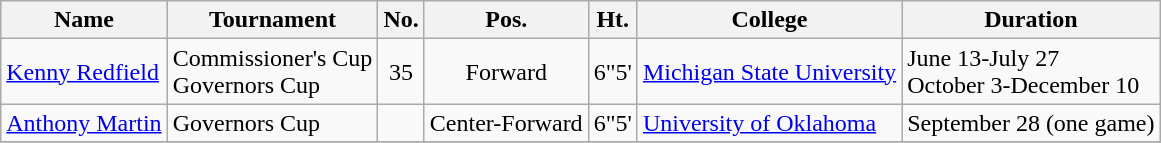<table class="wikitable" border="1">
<tr>
<th>Name</th>
<th>Tournament</th>
<th>No.</th>
<th>Pos.</th>
<th>Ht.</th>
<th>College</th>
<th>Duration</th>
</tr>
<tr>
<td><a href='#'>Kenny Redfield</a></td>
<td>Commissioner's Cup <br> Governors Cup</td>
<td align=center>35</td>
<td align=center>Forward</td>
<td align=center>6"5'</td>
<td><a href='#'>Michigan State University</a></td>
<td>June 13-July 27 <br> October 3-December 10</td>
</tr>
<tr>
<td><a href='#'>Anthony Martin</a></td>
<td>Governors Cup</td>
<td align=center></td>
<td align=center>Center-Forward</td>
<td align=center>6"5'</td>
<td><a href='#'>University of Oklahoma</a></td>
<td>September 28 (one game)</td>
</tr>
<tr>
</tr>
</table>
